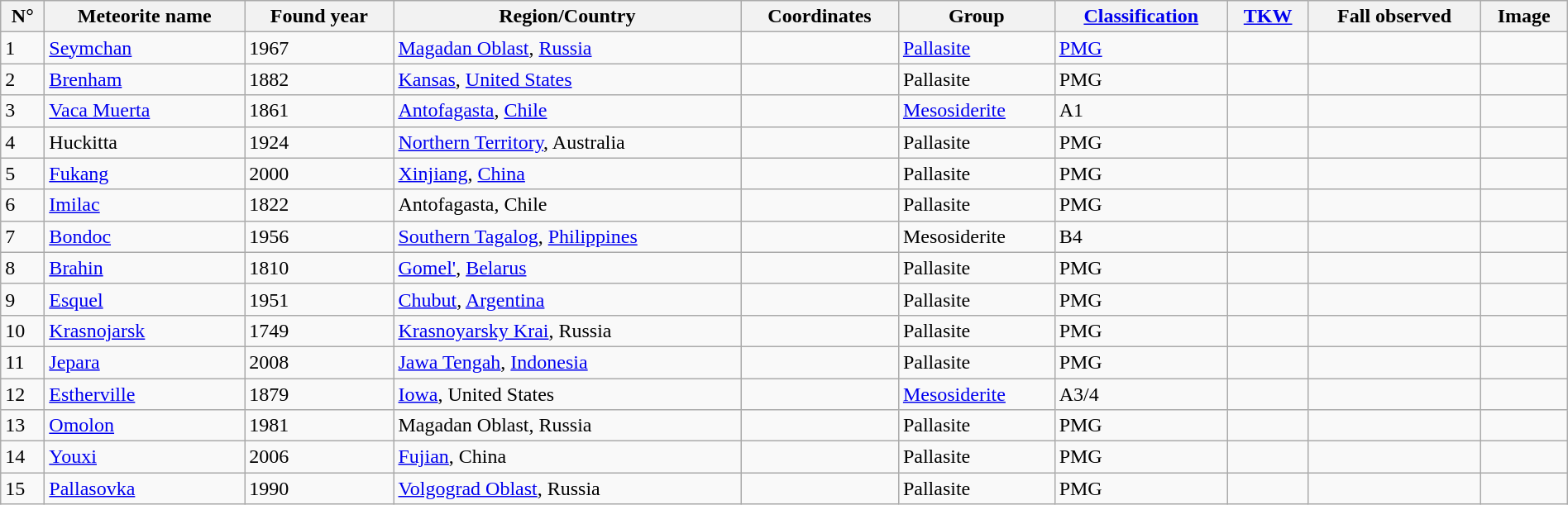<table class="wikitable sortable" style="width:100%;margin:0.5em 0;">
<tr>
<th scope="col">N°</th>
<th scope="col">Meteorite name</th>
<th scope="col">Found year</th>
<th scope="col">Region/Country</th>
<th scope="col">Coordinates</th>
<th scope="col">Group</th>
<th scope="col"><a href='#'>Classification</a></th>
<th scope="col"><a href='#'>TKW</a></th>
<th scope="col">Fall observed</th>
<th scope="col">Image</th>
</tr>
<tr>
<td>1</td>
<td><a href='#'>Seymchan</a></td>
<td>1967</td>
<td><a href='#'>Magadan Oblast</a>, <a href='#'>Russia</a></td>
<td></td>
<td><a href='#'>Pallasite</a></td>
<td><a href='#'>PMG</a></td>
<td></td>
<td></td>
<td></td>
</tr>
<tr>
<td>2</td>
<td><a href='#'>Brenham</a></td>
<td>1882</td>
<td><a href='#'>Kansas</a>, <a href='#'>United States</a></td>
<td></td>
<td>Pallasite</td>
<td>PMG</td>
<td></td>
<td></td>
<td></td>
</tr>
<tr>
<td>3</td>
<td><a href='#'>Vaca Muerta</a></td>
<td>1861</td>
<td><a href='#'>Antofagasta</a>, <a href='#'>Chile</a></td>
<td></td>
<td><a href='#'>Mesosiderite</a></td>
<td>A1</td>
<td></td>
<td></td>
<td></td>
</tr>
<tr>
<td>4</td>
<td>Huckitta</td>
<td>1924</td>
<td><a href='#'>Northern Territory</a>, Australia</td>
<td></td>
<td>Pallasite</td>
<td>PMG</td>
<td></td>
<td></td>
<td></td>
</tr>
<tr>
<td>5</td>
<td><a href='#'>Fukang</a></td>
<td>2000</td>
<td><a href='#'>Xinjiang</a>, <a href='#'>China</a></td>
<td></td>
<td>Pallasite</td>
<td>PMG</td>
<td></td>
<td></td>
<td></td>
</tr>
<tr>
<td>6</td>
<td><a href='#'>Imilac</a></td>
<td>1822</td>
<td>Antofagasta, Chile</td>
<td></td>
<td>Pallasite</td>
<td>PMG</td>
<td></td>
<td></td>
<td></td>
</tr>
<tr>
<td>7</td>
<td><a href='#'>Bondoc</a></td>
<td>1956</td>
<td><a href='#'>Southern Tagalog</a>, <a href='#'>Philippines</a></td>
<td></td>
<td>Mesosiderite</td>
<td>B4</td>
<td></td>
<td></td>
<td></td>
</tr>
<tr>
<td>8</td>
<td><a href='#'>Brahin</a></td>
<td>1810</td>
<td><a href='#'>Gomel'</a>, <a href='#'>Belarus</a></td>
<td></td>
<td>Pallasite</td>
<td>PMG</td>
<td></td>
<td></td>
<td></td>
</tr>
<tr>
<td>9</td>
<td><a href='#'>Esquel</a></td>
<td>1951</td>
<td><a href='#'>Chubut</a>, <a href='#'>Argentina</a></td>
<td></td>
<td>Pallasite</td>
<td>PMG</td>
<td></td>
<td></td>
<td></td>
</tr>
<tr>
<td>10</td>
<td><a href='#'>Krasnojarsk</a></td>
<td>1749</td>
<td><a href='#'>Krasnoyarsky Krai</a>, Russia</td>
<td></td>
<td>Pallasite</td>
<td>PMG</td>
<td></td>
<td></td>
<td></td>
</tr>
<tr>
<td>11</td>
<td><a href='#'>Jepara</a></td>
<td>2008</td>
<td><a href='#'>Jawa Tengah</a>, <a href='#'>Indonesia</a></td>
<td></td>
<td>Pallasite</td>
<td>PMG</td>
<td></td>
<td></td>
<td></td>
</tr>
<tr>
<td>12</td>
<td><a href='#'>Estherville</a></td>
<td>1879</td>
<td><a href='#'>Iowa</a>, United States</td>
<td></td>
<td><a href='#'>Mesosiderite</a></td>
<td>A3/4</td>
<td></td>
<td></td>
<td></td>
</tr>
<tr>
<td>13</td>
<td><a href='#'>Omolon</a></td>
<td>1981</td>
<td>Magadan Oblast, Russia</td>
<td></td>
<td>Pallasite</td>
<td>PMG</td>
<td></td>
<td></td>
<td></td>
</tr>
<tr>
<td>14</td>
<td><a href='#'>Youxi</a></td>
<td>2006</td>
<td><a href='#'>Fujian</a>, China</td>
<td></td>
<td>Pallasite</td>
<td>PMG</td>
<td></td>
<td></td>
<td></td>
</tr>
<tr>
<td>15</td>
<td><a href='#'>Pallasovka</a></td>
<td>1990</td>
<td><a href='#'>Volgograd Oblast</a>, Russia</td>
<td></td>
<td>Pallasite</td>
<td>PMG</td>
<td></td>
<td></td>
<td></td>
</tr>
</table>
